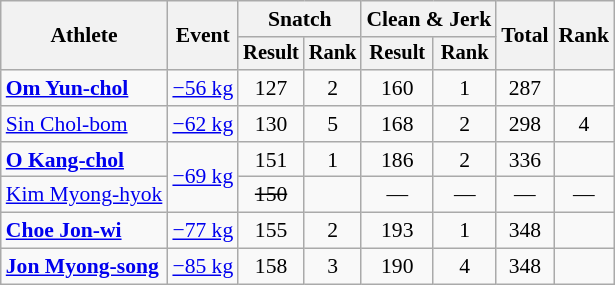<table class=wikitable style=font-size:90%;text-align:center>
<tr>
<th rowspan="2">Athlete</th>
<th rowspan="2">Event</th>
<th colspan="2">Snatch</th>
<th colspan="2">Clean & Jerk</th>
<th rowspan="2">Total</th>
<th rowspan="2">Rank</th>
</tr>
<tr style="font-size:95%">
<th>Result</th>
<th>Rank</th>
<th>Result</th>
<th>Rank</th>
</tr>
<tr>
<td align=left><strong><a href='#'>Om Yun-chol</a></strong></td>
<td align=left><a href='#'>−56 kg</a></td>
<td>127</td>
<td>2</td>
<td>160</td>
<td>1</td>
<td>287</td>
<td></td>
</tr>
<tr>
<td align=left><a href='#'>Sin Chol-bom</a></td>
<td align=left><a href='#'>−62 kg</a></td>
<td>130</td>
<td>5</td>
<td>168</td>
<td>2</td>
<td>298</td>
<td>4</td>
</tr>
<tr>
<td align=left><strong><a href='#'>O Kang-chol</a></strong></td>
<td align=left rowspan=2><a href='#'>−69 kg</a></td>
<td>151</td>
<td>1</td>
<td>186</td>
<td>2</td>
<td>336</td>
<td></td>
</tr>
<tr>
<td align=left><a href='#'>Kim Myong-hyok</a></td>
<td><s>150</s></td>
<td></td>
<td>—</td>
<td>—</td>
<td>—</td>
<td>—</td>
</tr>
<tr>
<td align=left><strong><a href='#'>Choe Jon-wi</a></strong></td>
<td align=left><a href='#'>−77 kg</a></td>
<td>155</td>
<td>2</td>
<td>193</td>
<td>1</td>
<td>348</td>
<td></td>
</tr>
<tr>
<td align=left><strong><a href='#'>Jon Myong-song</a></strong></td>
<td align=left><a href='#'>−85 kg</a></td>
<td>158</td>
<td>3</td>
<td>190</td>
<td>4</td>
<td>348</td>
<td></td>
</tr>
</table>
